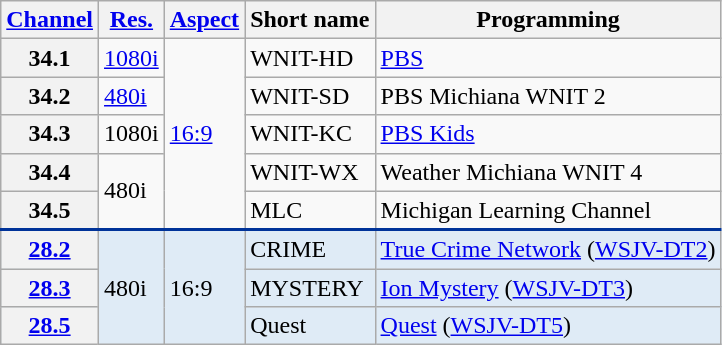<table class="wikitable">
<tr>
<th scope = "col"><a href='#'>Channel</a></th>
<th scope = "col"><a href='#'>Res.</a></th>
<th scope = "col"><a href='#'>Aspect</a></th>
<th scope = "col">Short name</th>
<th scope = "col">Programming</th>
</tr>
<tr>
<th scope = "row">34.1</th>
<td><a href='#'>1080i</a></td>
<td rowspan=5><a href='#'>16:9</a></td>
<td>WNIT-HD</td>
<td><a href='#'>PBS</a></td>
</tr>
<tr>
<th scope = "row">34.2</th>
<td><a href='#'>480i</a></td>
<td>WNIT-SD</td>
<td>PBS Michiana WNIT 2</td>
</tr>
<tr>
<th scope = "row">34.3</th>
<td>1080i</td>
<td>WNIT-KC</td>
<td><a href='#'>PBS Kids</a></td>
</tr>
<tr>
<th scope = "row">34.4</th>
<td rowspan=2>480i</td>
<td>WNIT-WX</td>
<td>Weather Michiana WNIT 4</td>
</tr>
<tr>
<th scope = "row">34.5</th>
<td>MLC</td>
<td>Michigan Learning Channel</td>
</tr>
<tr style="background-color:#DFEBF6; border-top: 2px solid #003399;">
<th scope = "row"><a href='#'>28.2</a></th>
<td rowspan=3>480i</td>
<td rowspan=3>16:9</td>
<td>CRIME</td>
<td><a href='#'>True Crime Network</a> (<a href='#'>WSJV-DT2</a>)</td>
</tr>
<tr style="background-color:#DFEBF6;">
<th scope = "row"><a href='#'>28.3</a></th>
<td>MYSTERY</td>
<td><a href='#'>Ion Mystery</a> (<a href='#'>WSJV-DT3</a>)</td>
</tr>
<tr style="background-color:#DFEBF6;">
<th scope = "row"><a href='#'>28.5</a></th>
<td>Quest</td>
<td><a href='#'>Quest</a> (<a href='#'>WSJV-DT5</a>)</td>
</tr>
</table>
